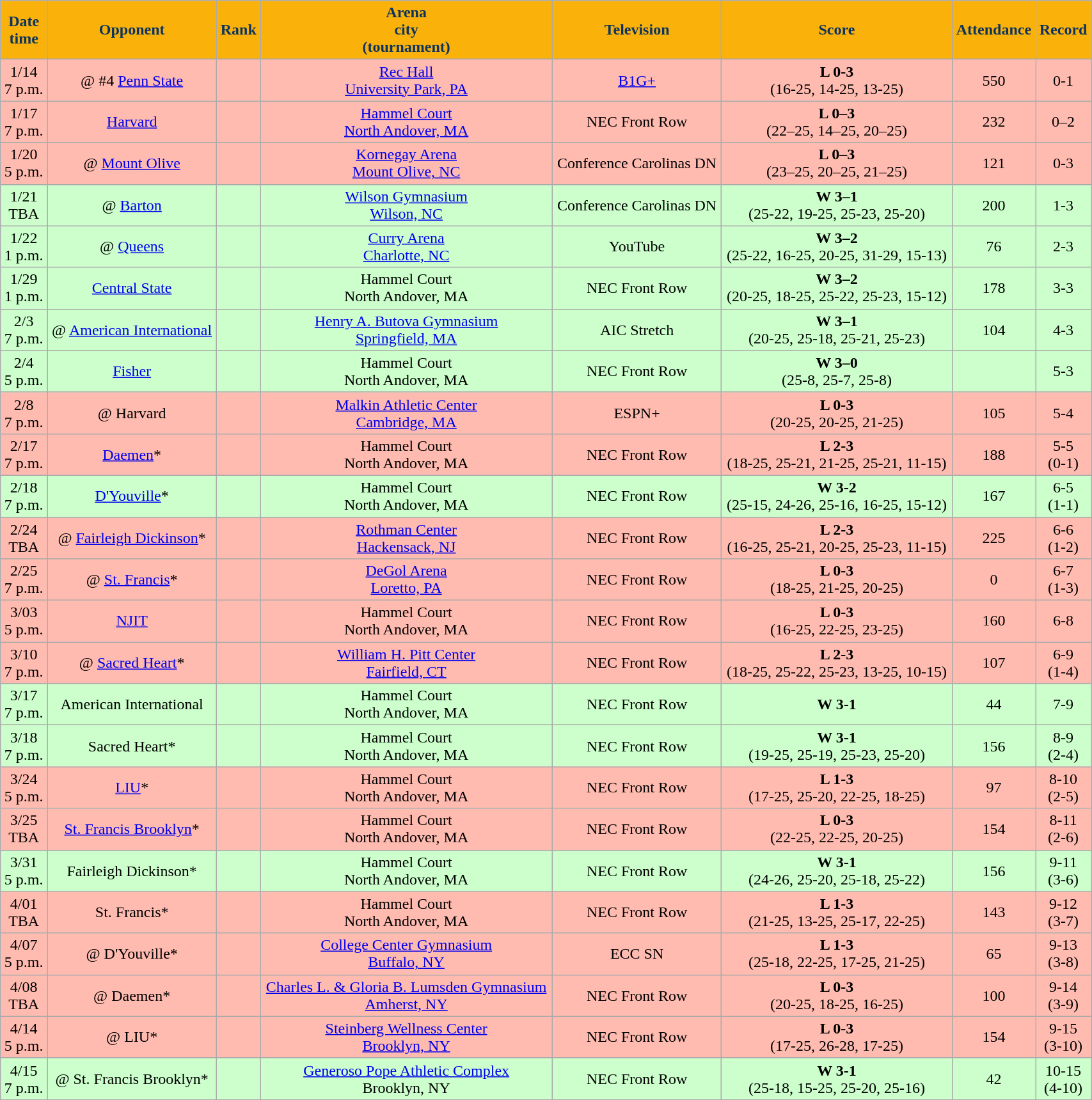<table class="wikitable sortable" style="width:90%">
<tr>
<th style="background:#FAB20B; color:#0B335E;" scope="col">Date<br>time</th>
<th style="background:#FAB20B; color:#0B335E;" scope="col">Opponent</th>
<th style="background:#FAB20B; color:#0B335E;" scope="col">Rank</th>
<th style="background:#FAB20B; color:#0B335E;" scope="col">Arena<br>city<br>(tournament)</th>
<th style="background:#FAB20B; color:#0B335E;" scope="col">Television</th>
<th style="background:#FAB20B; color:#0B335E;" scope="col">Score</th>
<th style="background:#FAB20B; color:#0B335E;" scope="col">Attendance</th>
<th style="background:#FAB20B; color:#0B335E;" scope="col">Record</th>
</tr>
<tr align="center" bgcolor="#ffbbb">
<td>1/14<br>7 p.m.</td>
<td>@ #4 <a href='#'>Penn State</a></td>
<td></td>
<td><a href='#'>Rec Hall</a><br><a href='#'>University Park, PA</a></td>
<td><a href='#'>B1G+</a></td>
<td><strong>L 0-3</strong><br>(16-25, 14-25, 13-25)</td>
<td>550</td>
<td>0-1</td>
</tr>
<tr align="center" bgcolor="#ffbbb">
<td>1/17<br>7 p.m.</td>
<td><a href='#'>Harvard</a></td>
<td></td>
<td><a href='#'>Hammel Court</a><br><a href='#'>North Andover, MA</a></td>
<td>NEC Front Row</td>
<td><strong>L 0–3</strong><br>(22–25, 14–25, 20–25) </td>
<td>232</td>
<td>0–2</td>
</tr>
<tr align="center" bgcolor="#ffbbb">
<td>1/20<br>5 p.m.</td>
<td>@ <a href='#'>Mount Olive</a></td>
<td></td>
<td><a href='#'>Kornegay Arena</a><br><a href='#'>Mount Olive, NC</a></td>
<td>Conference Carolinas DN</td>
<td><strong>L 0–3</strong><br>(23–25, 20–25, 21–25)</td>
<td>121</td>
<td>0-3</td>
</tr>
<tr align="center" bgcolor="#ccffcc">
<td>1/21<br>TBA</td>
<td>@ <a href='#'>Barton</a></td>
<td></td>
<td><a href='#'>Wilson Gymnasium</a><br><a href='#'>Wilson, NC</a></td>
<td>Conference Carolinas DN</td>
<td><strong>W 3–1</strong><br>(25-22, 19-25, 25-23, 25-20)</td>
<td>200</td>
<td>1-3</td>
</tr>
<tr align="center" bgcolor="#ccffcc">
<td>1/22<br>1 p.m.</td>
<td>@ <a href='#'>Queens</a></td>
<td></td>
<td><a href='#'>Curry Arena</a><br><a href='#'>Charlotte, NC</a></td>
<td>YouTube</td>
<td><strong>W 3–2</strong><br>(25-22, 16-25, 20-25, 31-29, 15-13)</td>
<td>76</td>
<td>2-3</td>
</tr>
<tr align="center" bgcolor="#ccffcc">
<td>1/29<br>1 p.m.</td>
<td><a href='#'>Central State</a></td>
<td></td>
<td>Hammel Court<br>North Andover, MA</td>
<td>NEC Front Row</td>
<td><strong>W 3–2</strong><br>(20-25, 18-25, 25-22, 25-23, 15-12)</td>
<td>178</td>
<td>3-3</td>
</tr>
<tr align="center" bgcolor="#ccffcc">
<td>2/3<br>7 p.m.</td>
<td>@ <a href='#'>American International</a></td>
<td></td>
<td><a href='#'>Henry A. Butova Gymnasium</a><br><a href='#'>Springfield, MA</a></td>
<td>AIC Stretch</td>
<td><strong>W 3–1</strong><br>(20-25, 25-18, 25-21, 25-23)</td>
<td>104</td>
<td>4-3</td>
</tr>
<tr align="center" bgcolor="#ccffcc">
<td>2/4<br>5 p.m.</td>
<td><a href='#'>Fisher</a></td>
<td></td>
<td>Hammel Court<br>North Andover, MA</td>
<td>NEC Front Row</td>
<td><strong>W 3–0</strong><br>(25-8, 25-7, 25-8)</td>
<td></td>
<td>5-3</td>
</tr>
<tr align="center" bgcolor="#ffbbb">
<td>2/8<br>7 p.m.</td>
<td>@ Harvard</td>
<td></td>
<td><a href='#'>Malkin Athletic Center</a><br><a href='#'>Cambridge, MA</a></td>
<td>ESPN+</td>
<td><strong>L 0-3</strong><br>(20-25, 20-25, 21-25)</td>
<td>105</td>
<td>5-4</td>
</tr>
<tr align="center" bgcolor="#ffbbb">
<td>2/17<br>7 p.m.</td>
<td><a href='#'>Daemen</a>*</td>
<td></td>
<td>Hammel Court<br>North Andover, MA</td>
<td>NEC Front Row</td>
<td><strong>L 2-3</strong><br>(18-25, 25-21, 21-25, 25-21, 11-15)</td>
<td>188</td>
<td>5-5<br>(0-1)</td>
</tr>
<tr align="center" bgcolor="#ccffcc">
<td>2/18<br>7 p.m.</td>
<td><a href='#'>D'Youville</a>*</td>
<td></td>
<td>Hammel Court<br>North Andover, MA</td>
<td>NEC Front Row</td>
<td><strong>W 3-2</strong><br>(25-15, 24-26, 25-16, 16-25, 15-12)</td>
<td>167</td>
<td>6-5<br>(1-1)</td>
</tr>
<tr align="center" bgcolor="#ffbbb">
<td>2/24<br>TBA</td>
<td>@ <a href='#'>Fairleigh Dickinson</a>*</td>
<td></td>
<td><a href='#'>Rothman Center</a><br><a href='#'>Hackensack, NJ</a></td>
<td>NEC Front Row</td>
<td><strong>L 2-3</strong><br>(16-25, 25-21, 20-25, 25-23, 11-15)</td>
<td>225</td>
<td>6-6<br>(1-2)</td>
</tr>
<tr align="center" bgcolor="#ffbbb">
<td>2/25<br>7 p.m.</td>
<td>@ <a href='#'>St. Francis</a>*</td>
<td></td>
<td><a href='#'>DeGol Arena</a><br><a href='#'>Loretto, PA</a></td>
<td>NEC Front Row</td>
<td><strong>L 0-3</strong><br>(18-25, 21-25, 20-25)</td>
<td>0</td>
<td>6-7<br>(1-3)</td>
</tr>
<tr align="center" bgcolor="#ffbbb">
<td>3/03<br>5 p.m.</td>
<td><a href='#'>NJIT</a></td>
<td></td>
<td>Hammel Court<br>North Andover, MA</td>
<td>NEC Front Row</td>
<td><strong>L 0-3</strong><br>(16-25, 22-25, 23-25)</td>
<td>160</td>
<td>6-8</td>
</tr>
<tr align="center" bgcolor="#ffbbb">
<td>3/10<br>7 p.m.</td>
<td>@ <a href='#'>Sacred Heart</a>*</td>
<td></td>
<td><a href='#'>William H. Pitt Center</a><br><a href='#'>Fairfield, CT</a></td>
<td>NEC Front Row</td>
<td><strong>L 2-3</strong><br>(18-25, 25-22, 25-23, 13-25, 10-15)</td>
<td>107</td>
<td>6-9<br>(1-4)</td>
</tr>
<tr align="center" bgcolor="#ccffcc">
<td>3/17<br>7 p.m.</td>
<td>American International</td>
<td></td>
<td>Hammel Court<br>North Andover, MA</td>
<td>NEC Front Row</td>
<td><strong>W 3-1</strong></td>
<td>44</td>
<td>7-9</td>
</tr>
<tr align="center" bgcolor="#ccffcc">
<td>3/18<br>7 p.m.</td>
<td>Sacred Heart*</td>
<td></td>
<td>Hammel Court<br>North Andover, MA</td>
<td>NEC Front Row</td>
<td><strong>W 3-1</strong><br>(19-25, 25-19, 25-23, 25-20)</td>
<td>156</td>
<td>8-9<br>(2-4)</td>
</tr>
<tr align="center" bgcolor="#ffbbb">
<td>3/24<br>5 p.m.</td>
<td><a href='#'>LIU</a>*</td>
<td></td>
<td>Hammel Court<br>North Andover, MA</td>
<td>NEC Front Row</td>
<td><strong>L 1-3</strong><br>(17-25, 25-20, 22-25, 18-25)</td>
<td>97</td>
<td>8-10<br>(2-5)</td>
</tr>
<tr align="center" bgcolor="#ffbbb">
<td>3/25<br>TBA</td>
<td><a href='#'>St. Francis Brooklyn</a>*</td>
<td></td>
<td>Hammel Court<br>North Andover, MA</td>
<td>NEC Front Row</td>
<td><strong>L 0-3</strong><br>(22-25, 22-25, 20-25)</td>
<td>154</td>
<td>8-11<br>(2-6)</td>
</tr>
<tr align="center" bgcolor="#ccffcc">
<td>3/31<br>5 p.m.</td>
<td>Fairleigh Dickinson*</td>
<td></td>
<td>Hammel Court<br>North Andover, MA</td>
<td>NEC Front Row</td>
<td><strong>W 3-1</strong><br>(24-26, 25-20, 25-18, 25-22)</td>
<td>156</td>
<td>9-11<br>(3-6)</td>
</tr>
<tr align="center" bgcolor="#ffbbb">
<td>4/01<br>TBA</td>
<td>St. Francis*</td>
<td></td>
<td>Hammel Court<br>North Andover, MA</td>
<td>NEC Front Row</td>
<td><strong>L 1-3</strong><br>(21-25, 13-25, 25-17, 22-25)</td>
<td>143</td>
<td>9-12<br>(3-7)</td>
</tr>
<tr align="center" bgcolor="#ffbbb">
<td>4/07<br>5 p.m.</td>
<td>@ D'Youville*</td>
<td></td>
<td><a href='#'>College Center Gymnasium</a><br><a href='#'>Buffalo, NY</a></td>
<td>ECC SN</td>
<td><strong>L 1-3</strong><br>(25-18, 22-25, 17-25, 21-25)</td>
<td>65</td>
<td>9-13<br>(3-8)</td>
</tr>
<tr align="center" bgcolor="#ffbbb">
<td>4/08<br>TBA</td>
<td>@ Daemen*</td>
<td></td>
<td><a href='#'>Charles L. & Gloria B. Lumsden Gymnasium</a><br><a href='#'>Amherst, NY</a></td>
<td>NEC Front Row</td>
<td><strong>L 0-3</strong><br>(20-25, 18-25, 16-25)</td>
<td>100</td>
<td>9-14<br>(3-9)</td>
</tr>
<tr align="center" bgcolor="#ffbbb">
<td>4/14<br>5 p.m.</td>
<td>@ LIU*</td>
<td></td>
<td><a href='#'>Steinberg Wellness Center</a><br><a href='#'>Brooklyn, NY</a></td>
<td>NEC Front Row</td>
<td><strong>L 0-3</strong><br>(17-25, 26-28, 17-25)</td>
<td>154</td>
<td>9-15<br>(3-10)</td>
</tr>
<tr align="center" bgcolor="#ccffcc">
<td>4/15<br>7 p.m.</td>
<td>@ St. Francis Brooklyn*</td>
<td></td>
<td><a href='#'>Generoso Pope Athletic Complex</a><br>Brooklyn, NY</td>
<td>NEC Front Row</td>
<td><strong>W 3-1</strong><br>(25-18, 15-25, 25-20, 25-16)</td>
<td>42</td>
<td>10-15<br>(4-10)</td>
</tr>
<tr>
</tr>
</table>
